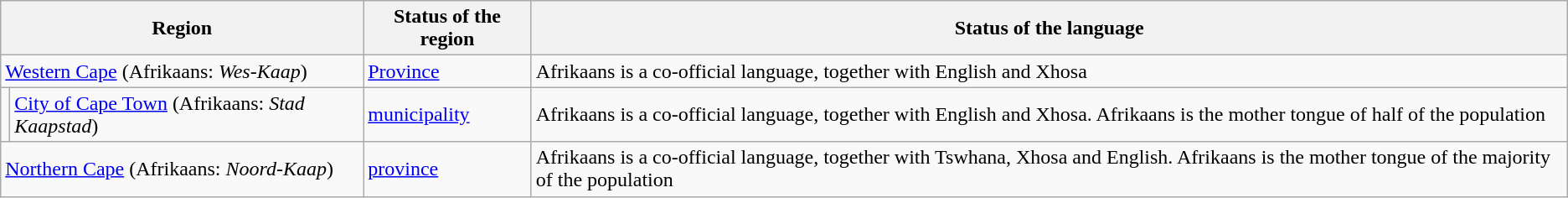<table class="wikitable">
<tr>
<th colspan="2">Region</th>
<th>Status of the region</th>
<th>Status of the language</th>
</tr>
<tr>
<td colspan="2"><a href='#'>Western Cape</a> (Afrikaans: <em>Wes-Kaap</em>)</td>
<td><a href='#'>Province</a></td>
<td>Afrikaans is a co-official language, together with English and Xhosa</td>
</tr>
<tr>
<td></td>
<td> <a href='#'>City of Cape Town</a> (Afrikaans: <em>Stad Kaapstad</em>)</td>
<td><a href='#'>municipality</a></td>
<td>Afrikaans is a co-official language, together with English and Xhosa. Afrikaans is the mother tongue of half of the population</td>
</tr>
<tr>
<td colspan="2"><a href='#'>Northern Cape</a> (Afrikaans: <em>Noord-Kaap</em>)</td>
<td><a href='#'>province</a></td>
<td>Afrikaans is a co-official language, together with Tswhana, Xhosa and English. Afrikaans is the mother tongue of the majority of the population</td>
</tr>
</table>
